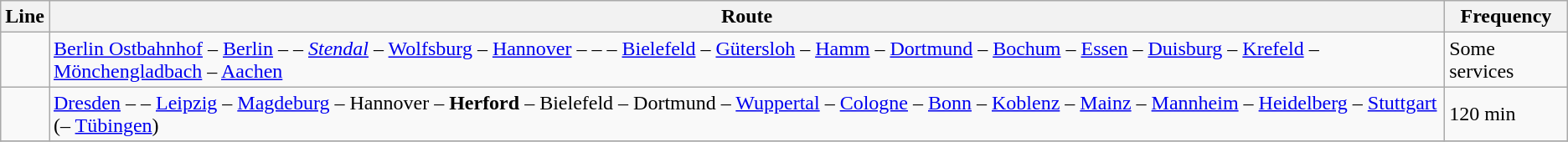<table class="wikitable">
<tr>
<th>Line</th>
<th>Route</th>
<th>Frequency</th>
</tr>
<tr>
<td></td>
<td><a href='#'>Berlin Ostbahnhof</a> – <a href='#'>Berlin</a> –  – <em><a href='#'>Stendal</a></em> – <a href='#'>Wolfsburg</a> – <a href='#'>Hannover</a> – <em></em> – <strong></strong> – <a href='#'>Bielefeld</a> – <a href='#'>Gütersloh</a> – <a href='#'>Hamm</a> – <a href='#'>Dortmund</a> – <a href='#'>Bochum</a> – <a href='#'>Essen</a> – <a href='#'>Duisburg</a> – <a href='#'>Krefeld</a> – <a href='#'>Mönchengladbach</a> – <a href='#'>Aachen</a></td>
<td>Some services</td>
</tr>
<tr>
<td></td>
<td><a href='#'>Dresden</a> –  – <a href='#'>Leipzig</a> – <a href='#'>Magdeburg</a> – Hannover – <strong>Herford</strong> – Bielefeld – Dortmund – <a href='#'>Wuppertal</a> – <a href='#'>Cologne</a> – <a href='#'>Bonn</a> – <a href='#'>Koblenz</a> – <a href='#'>Mainz</a> – <a href='#'>Mannheim</a> – <a href='#'>Heidelberg</a> – <a href='#'>Stuttgart</a> (– <a href='#'>Tübingen</a>)</td>
<td>120 min</td>
</tr>
<tr>
</tr>
</table>
